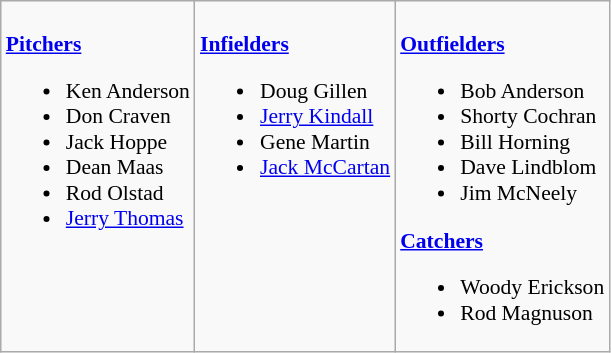<table class="wikitable" style="border-collapse:collapse; font-size:90%;">
<tr style="vertical-align: top;">
<td><br><strong><a href='#'>Pitchers</a></strong><ul><li>Ken Anderson</li><li>Don Craven</li><li>Jack Hoppe</li><li>Dean Maas</li><li>Rod Olstad</li><li><a href='#'>Jerry Thomas</a></li></ul></td>
<td><br><strong><a href='#'>Infielders</a></strong><ul><li>Doug Gillen</li><li><a href='#'>Jerry Kindall</a></li><li>Gene Martin</li><li><a href='#'>Jack McCartan</a></li></ul></td>
<td><br><strong><a href='#'>Outfielders</a></strong><ul><li>Bob Anderson</li><li>Shorty Cochran</li><li>Bill Horning</li><li>Dave Lindblom</li><li>Jim McNeely</li></ul><strong><a href='#'>Catchers</a></strong><ul><li>Woody Erickson</li><li>Rod Magnuson</li></ul></td>
</tr>
</table>
